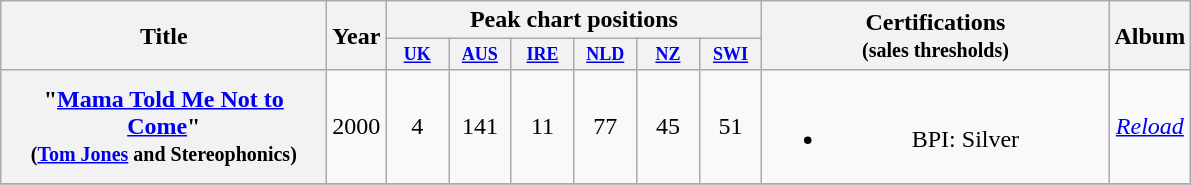<table class="wikitable plainrowheaders" style="text-align:center;">
<tr>
<th scope="col" width=210 rowspan="2">Title</th>
<th scope="col" rowspan=2>Year</th>
<th scope="col" colspan=6>Peak chart positions</th>
<th scope="col" rowspan="2" style="width:14em;">Certifications<br><small>(sales thresholds)</small></th>
<th scope="col" rowspan=2>Album</th>
</tr>
<tr>
<th style="width:3em;font-size:75%"><a href='#'>UK</a><br></th>
<th style="width:3em;font-size:75%"><a href='#'>AUS</a><br></th>
<th style="width:3em;font-size:75%"><a href='#'>IRE</a><br></th>
<th style="width:3em;font-size:75%"><a href='#'>NLD</a><br></th>
<th style="width:3em;font-size:75%"><a href='#'>NZ</a><br></th>
<th style="width:3em;font-size:75%"><a href='#'>SWI</a><br></th>
</tr>
<tr>
<th scope="row">"<a href='#'>Mama Told Me Not to Come</a>"<br><small>(<a href='#'>Tom Jones</a> and Stereophonics)</small></th>
<td>2000</td>
<td>4</td>
<td>141</td>
<td>11</td>
<td>77</td>
<td>45</td>
<td>51</td>
<td><br><ul><li>BPI: Silver</li></ul></td>
<td><em><a href='#'>Reload</a></em></td>
</tr>
<tr>
</tr>
</table>
